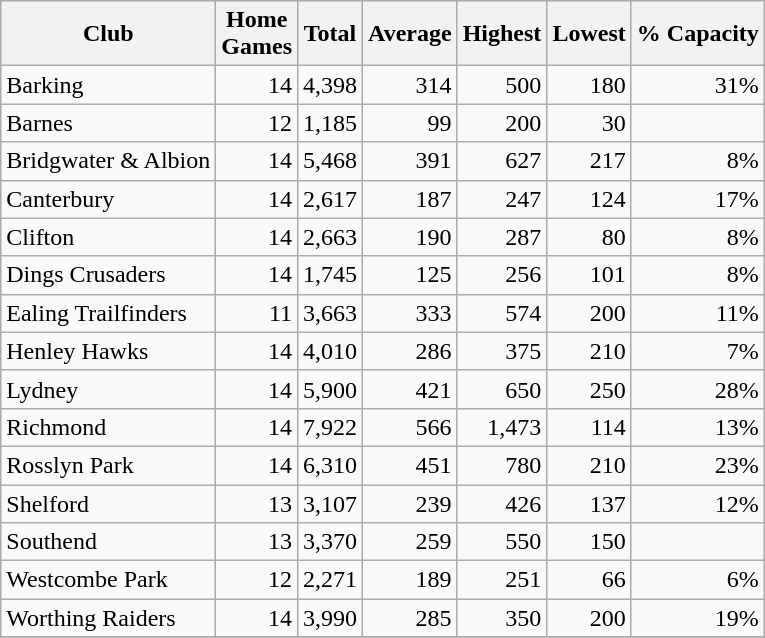<table class="wikitable sortable" style="text-align:right">
<tr>
<th>Club</th>
<th>Home<br>Games</th>
<th>Total</th>
<th>Average</th>
<th>Highest</th>
<th>Lowest</th>
<th>% Capacity</th>
</tr>
<tr>
<td style="text-align:left">Barking</td>
<td>14</td>
<td>4,398</td>
<td>314</td>
<td>500</td>
<td>180</td>
<td>31%</td>
</tr>
<tr>
<td style="text-align:left">Barnes</td>
<td>12</td>
<td>1,185</td>
<td>99</td>
<td>200</td>
<td>30</td>
<td></td>
</tr>
<tr>
<td style="text-align:left">Bridgwater & Albion</td>
<td>14</td>
<td>5,468</td>
<td>391</td>
<td>627</td>
<td>217</td>
<td>8%</td>
</tr>
<tr>
<td style="text-align:left">Canterbury</td>
<td>14</td>
<td>2,617</td>
<td>187</td>
<td>247</td>
<td>124</td>
<td>17%</td>
</tr>
<tr>
<td style="text-align:left">Clifton</td>
<td>14</td>
<td>2,663</td>
<td>190</td>
<td>287</td>
<td>80</td>
<td>8%</td>
</tr>
<tr>
<td style="text-align:left">Dings Crusaders</td>
<td>14</td>
<td>1,745</td>
<td>125</td>
<td>256</td>
<td>101</td>
<td>8%</td>
</tr>
<tr>
<td style="text-align:left">Ealing Trailfinders</td>
<td>11</td>
<td>3,663</td>
<td>333</td>
<td>574</td>
<td>200</td>
<td>11%</td>
</tr>
<tr>
<td style="text-align:left">Henley Hawks</td>
<td>14</td>
<td>4,010</td>
<td>286</td>
<td>375</td>
<td>210</td>
<td>7%</td>
</tr>
<tr>
<td style="text-align:left">Lydney</td>
<td>14</td>
<td>5,900</td>
<td>421</td>
<td>650</td>
<td>250</td>
<td>28%</td>
</tr>
<tr>
<td style="text-align:left">Richmond</td>
<td>14</td>
<td>7,922</td>
<td>566</td>
<td>1,473</td>
<td>114</td>
<td>13%</td>
</tr>
<tr>
<td style="text-align:left">Rosslyn Park</td>
<td>14</td>
<td>6,310</td>
<td>451</td>
<td>780</td>
<td>210</td>
<td>23%</td>
</tr>
<tr>
<td style="text-align:left">Shelford</td>
<td>13</td>
<td>3,107</td>
<td>239</td>
<td>426</td>
<td>137</td>
<td>12%</td>
</tr>
<tr>
<td style="text-align:left">Southend</td>
<td>13</td>
<td>3,370</td>
<td>259</td>
<td>550</td>
<td>150</td>
<td></td>
</tr>
<tr>
<td style="text-align:left">Westcombe Park</td>
<td>12</td>
<td>2,271</td>
<td>189</td>
<td>251</td>
<td>66</td>
<td>6%</td>
</tr>
<tr>
<td style="text-align:left">Worthing Raiders</td>
<td>14</td>
<td>3,990</td>
<td>285</td>
<td>350</td>
<td>200</td>
<td>19%</td>
</tr>
<tr>
</tr>
</table>
